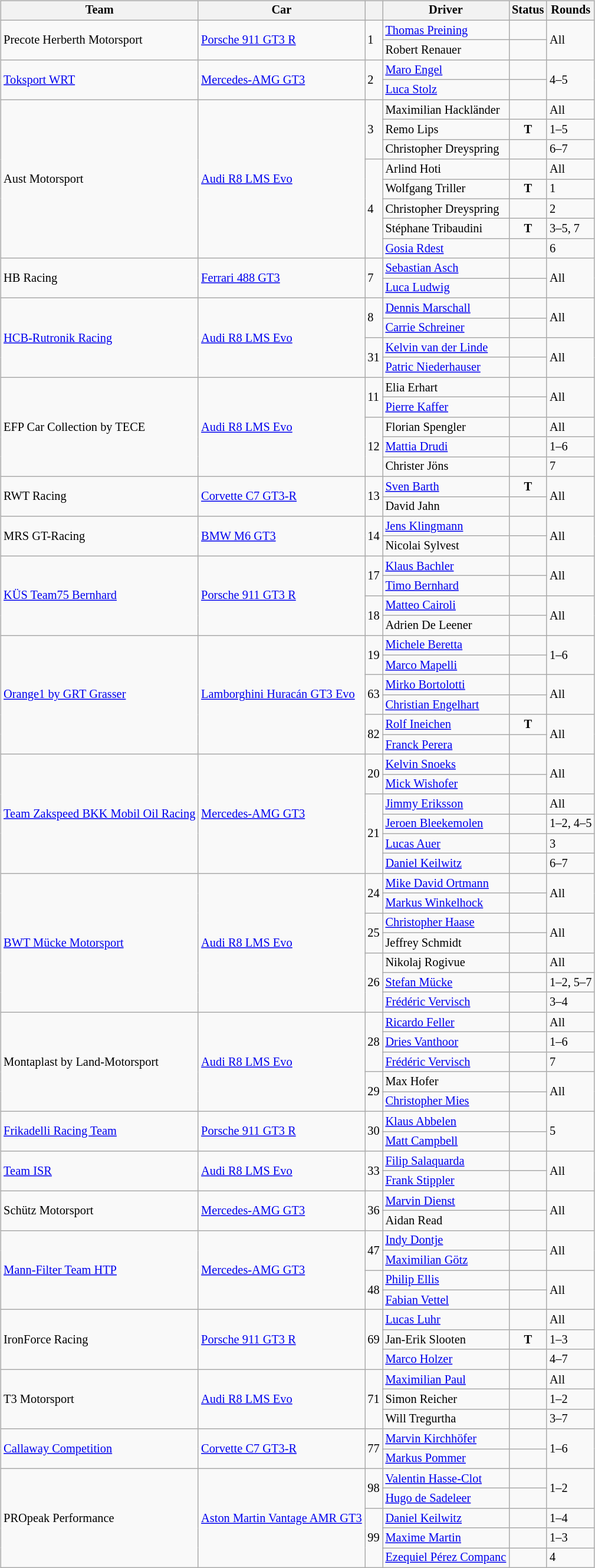<table>
<tr>
<td><br><table class="wikitable" style="font-size: 85%;">
<tr>
<th>Team</th>
<th>Car</th>
<th></th>
<th>Driver</th>
<th>Status</th>
<th>Rounds</th>
</tr>
<tr>
<td rowspan=2> Precote Herberth Motorsport</td>
<td rowspan=2><a href='#'>Porsche 911 GT3 R</a></td>
<td rowspan=2>1</td>
<td> <a href='#'>Thomas Preining</a></td>
<td></td>
<td rowspan=2>All</td>
</tr>
<tr>
<td> Robert Renauer</td>
<td></td>
</tr>
<tr>
<td rowspan=2> <a href='#'>Toksport WRT</a></td>
<td rowspan=2><a href='#'>Mercedes-AMG GT3</a></td>
<td rowspan=2>2</td>
<td> <a href='#'>Maro Engel</a></td>
<td></td>
<td rowspan=2>4–5</td>
</tr>
<tr>
<td> <a href='#'>Luca Stolz</a></td>
<td></td>
</tr>
<tr>
<td rowspan=8> Aust Motorsport</td>
<td rowspan=8><a href='#'>Audi R8 LMS Evo</a></td>
<td rowspan=3>3</td>
<td> Maximilian Hackländer</td>
<td></td>
<td>All</td>
</tr>
<tr>
<td> Remo Lips</td>
<td align=center><strong><span>T</span></strong></td>
<td>1–5</td>
</tr>
<tr>
<td> Christopher Dreyspring</td>
<td align=center></td>
<td>6–7</td>
</tr>
<tr>
<td rowspan=5>4</td>
<td> Arlind Hoti</td>
<td align=center></td>
<td>All</td>
</tr>
<tr>
<td> Wolfgang Triller</td>
<td align=center><strong><span>T</span></strong></td>
<td>1</td>
</tr>
<tr>
<td> Christopher Dreyspring</td>
<td align=center></td>
<td>2</td>
</tr>
<tr>
<td> Stéphane Tribaudini</td>
<td align=center><strong><span>T</span></strong></td>
<td>3–5, 7</td>
</tr>
<tr>
<td> <a href='#'>Gosia Rdest</a></td>
<td></td>
<td>6</td>
</tr>
<tr>
<td rowspan=2> HB Racing</td>
<td rowspan=2><a href='#'>Ferrari 488 GT3</a></td>
<td rowspan=2>7</td>
<td> <a href='#'>Sebastian Asch</a></td>
<td></td>
<td rowspan=2>All</td>
</tr>
<tr>
<td> <a href='#'>Luca Ludwig</a></td>
<td></td>
</tr>
<tr>
<td rowspan=4> <a href='#'>HCB-Rutronik Racing</a></td>
<td rowspan=4><a href='#'>Audi R8 LMS Evo</a></td>
<td rowspan=2>8</td>
<td> <a href='#'>Dennis Marschall</a></td>
<td align=center></td>
<td rowspan=2>All</td>
</tr>
<tr>
<td> <a href='#'>Carrie Schreiner</a></td>
<td align=center></td>
</tr>
<tr>
<td rowspan=2>31</td>
<td> <a href='#'>Kelvin van der Linde</a></td>
<td></td>
<td rowspan=2>All</td>
</tr>
<tr>
<td> <a href='#'>Patric Niederhauser</a></td>
<td></td>
</tr>
<tr>
<td rowspan=5> EFP Car Collection by TECE</td>
<td rowspan=5><a href='#'>Audi R8 LMS Evo</a></td>
<td rowspan=2>11</td>
<td> Elia Erhart</td>
<td></td>
<td rowspan=2>All</td>
</tr>
<tr>
<td> <a href='#'>Pierre Kaffer</a></td>
<td></td>
</tr>
<tr>
<td rowspan=3>12</td>
<td> Florian Spengler</td>
<td></td>
<td>All</td>
</tr>
<tr>
<td> <a href='#'>Mattia Drudi</a></td>
<td align=center></td>
<td>1–6</td>
</tr>
<tr>
<td> Christer Jöns</td>
<td></td>
<td>7</td>
</tr>
<tr>
<td rowspan=2> RWT Racing</td>
<td rowspan=2><a href='#'>Corvette C7 GT3-R</a></td>
<td rowspan=2>13</td>
<td> <a href='#'>Sven Barth</a></td>
<td align=center><strong><span>T</span></strong></td>
<td rowspan=2>All</td>
</tr>
<tr>
<td> David Jahn</td>
<td></td>
</tr>
<tr>
<td rowspan=2> MRS GT-Racing</td>
<td rowspan=2><a href='#'>BMW M6 GT3</a></td>
<td rowspan=2>14</td>
<td> <a href='#'>Jens Klingmann</a></td>
<td></td>
<td rowspan=2>All</td>
</tr>
<tr>
<td> Nicolai Sylvest</td>
<td align=center></td>
</tr>
<tr>
<td rowspan=4> <a href='#'>KÜS Team75 Bernhard</a></td>
<td rowspan=4><a href='#'>Porsche 911 GT3 R</a></td>
<td rowspan=2>17</td>
<td> <a href='#'>Klaus Bachler</a></td>
<td></td>
<td rowspan=2>All</td>
</tr>
<tr>
<td> <a href='#'>Timo Bernhard</a></td>
<td></td>
</tr>
<tr>
<td rowspan=2>18</td>
<td> <a href='#'>Matteo Cairoli</a></td>
<td></td>
<td rowspan=2>All</td>
</tr>
<tr>
<td> Adrien De Leener</td>
<td></td>
</tr>
<tr>
<td rowspan=6> <a href='#'>Orange1 by GRT Grasser</a></td>
<td rowspan=6><a href='#'>Lamborghini Huracán GT3 Evo</a></td>
<td rowspan=2>19</td>
<td> <a href='#'>Michele Beretta</a></td>
<td align=center></td>
<td rowspan=2>1–6</td>
</tr>
<tr>
<td> <a href='#'>Marco Mapelli</a></td>
<td></td>
</tr>
<tr>
<td rowspan=2>63</td>
<td> <a href='#'>Mirko Bortolotti</a></td>
<td></td>
<td rowspan=2>All</td>
</tr>
<tr>
<td> <a href='#'>Christian Engelhart</a></td>
<td></td>
</tr>
<tr>
<td rowspan=2>82</td>
<td> <a href='#'>Rolf Ineichen</a></td>
<td align=center><strong><span>T</span></strong></td>
<td rowspan=2>All</td>
</tr>
<tr>
<td> <a href='#'>Franck Perera</a></td>
<td></td>
</tr>
<tr>
<td rowspan=6> <a href='#'>Team Zakspeed BKK Mobil Oil Racing</a></td>
<td rowspan=6><a href='#'>Mercedes-AMG GT3</a></td>
<td rowspan=2>20</td>
<td> <a href='#'>Kelvin Snoeks</a></td>
<td></td>
<td rowspan=2>All</td>
</tr>
<tr>
<td> <a href='#'>Mick Wishofer</a></td>
<td align=center></td>
</tr>
<tr>
<td rowspan=4>21</td>
<td> <a href='#'>Jimmy Eriksson</a></td>
<td></td>
<td>All</td>
</tr>
<tr>
<td> <a href='#'>Jeroen Bleekemolen</a></td>
<td></td>
<td>1–2, 4–5</td>
</tr>
<tr>
<td> <a href='#'>Lucas Auer</a></td>
<td></td>
<td>3</td>
</tr>
<tr>
<td> <a href='#'>Daniel Keilwitz</a></td>
<td></td>
<td>6–7</td>
</tr>
<tr>
<td rowspan=7> <a href='#'>BWT Mücke Motorsport</a></td>
<td rowspan=7><a href='#'>Audi R8 LMS Evo</a></td>
<td rowspan=2>24</td>
<td> <a href='#'>Mike David Ortmann</a></td>
<td align=center></td>
<td rowspan=2>All</td>
</tr>
<tr>
<td> <a href='#'>Markus Winkelhock</a></td>
<td></td>
</tr>
<tr>
<td rowspan=2>25</td>
<td> <a href='#'>Christopher Haase</a></td>
<td></td>
<td rowspan=2>All</td>
</tr>
<tr>
<td> Jeffrey Schmidt</td>
<td align=center></td>
</tr>
<tr>
<td rowspan=3>26</td>
<td> Nikolaj Rogivue</td>
<td align=center></td>
<td>All</td>
</tr>
<tr>
<td> <a href='#'>Stefan Mücke</a></td>
<td></td>
<td>1–2, 5–7</td>
</tr>
<tr>
<td> <a href='#'>Frédéric Vervisch</a></td>
<td></td>
<td>3–4</td>
</tr>
<tr>
<td rowspan=5> Montaplast by Land-Motorsport</td>
<td rowspan=5><a href='#'>Audi R8 LMS Evo</a></td>
<td rowspan=3>28</td>
<td> <a href='#'>Ricardo Feller</a></td>
<td align=center></td>
<td>All</td>
</tr>
<tr>
<td> <a href='#'>Dries Vanthoor</a></td>
<td></td>
<td>1–6</td>
</tr>
<tr>
<td> <a href='#'>Frédéric Vervisch</a></td>
<td></td>
<td>7</td>
</tr>
<tr>
<td rowspan=2>29</td>
<td> Max Hofer</td>
<td align=center></td>
<td rowspan=2>All</td>
</tr>
<tr>
<td> <a href='#'>Christopher Mies</a></td>
<td></td>
</tr>
<tr>
<td rowspan=2> <a href='#'>Frikadelli Racing Team</a></td>
<td rowspan=2><a href='#'>Porsche 911 GT3 R</a></td>
<td rowspan=2>30</td>
<td> <a href='#'>Klaus Abbelen</a></td>
<td></td>
<td rowspan=2>5</td>
</tr>
<tr>
<td> <a href='#'>Matt Campbell</a></td>
<td></td>
</tr>
<tr>
<td rowspan=2> <a href='#'>Team ISR</a></td>
<td rowspan=2><a href='#'>Audi R8 LMS Evo</a></td>
<td rowspan=2>33</td>
<td> <a href='#'>Filip Salaquarda</a></td>
<td></td>
<td rowspan=2>All</td>
</tr>
<tr>
<td> <a href='#'>Frank Stippler</a></td>
<td></td>
</tr>
<tr>
<td rowspan=2> Schütz Motorsport</td>
<td rowspan=2><a href='#'>Mercedes-AMG GT3</a></td>
<td rowspan=2>36</td>
<td> <a href='#'>Marvin Dienst</a></td>
<td align=center></td>
<td rowspan=2>All</td>
</tr>
<tr>
<td> Aidan Read</td>
<td align=center></td>
</tr>
<tr>
<td rowspan=4> <a href='#'>Mann-Filter Team HTP</a></td>
<td rowspan=4><a href='#'>Mercedes-AMG GT3</a></td>
<td rowspan=2>47</td>
<td> <a href='#'>Indy Dontje</a></td>
<td></td>
<td rowspan=2>All</td>
</tr>
<tr>
<td> <a href='#'>Maximilian Götz</a></td>
<td></td>
</tr>
<tr>
<td rowspan=2>48</td>
<td> <a href='#'>Philip Ellis</a></td>
<td></td>
<td rowspan=2>All</td>
</tr>
<tr>
<td> <a href='#'>Fabian Vettel</a></td>
<td align=center></td>
</tr>
<tr>
<td rowspan=3> IronForce Racing</td>
<td rowspan=3><a href='#'>Porsche 911 GT3 R</a></td>
<td rowspan=3>69</td>
<td> <a href='#'>Lucas Luhr</a></td>
<td></td>
<td>All</td>
</tr>
<tr>
<td> Jan-Erik Slooten</td>
<td align=center><strong><span>T</span></strong></td>
<td>1–3</td>
</tr>
<tr>
<td> <a href='#'>Marco Holzer</a></td>
<td></td>
<td>4–7</td>
</tr>
<tr>
<td rowspan=3> T3 Motorsport</td>
<td rowspan=3><a href='#'>Audi R8 LMS Evo</a></td>
<td rowspan=3>71</td>
<td> <a href='#'>Maximilian Paul</a></td>
<td align=center></td>
<td>All</td>
</tr>
<tr>
<td> Simon Reicher</td>
<td align=center></td>
<td>1–2</td>
</tr>
<tr>
<td> Will Tregurtha</td>
<td align=center></td>
<td>3–7</td>
</tr>
<tr>
<td rowspan=2> <a href='#'>Callaway Competition</a></td>
<td rowspan=2><a href='#'>Corvette C7 GT3-R</a></td>
<td rowspan=2>77</td>
<td> <a href='#'>Marvin Kirchhöfer</a></td>
<td></td>
<td rowspan=2>1–6</td>
</tr>
<tr>
<td> <a href='#'>Markus Pommer</a></td>
<td></td>
</tr>
<tr>
<td rowspan=5> PROpeak Performance</td>
<td rowspan=5><a href='#'>Aston Martin Vantage AMR GT3</a></td>
<td rowspan=2>98</td>
<td> <a href='#'>Valentin Hasse-Clot</a></td>
<td align=center></td>
<td rowspan=2>1–2</td>
</tr>
<tr>
<td> <a href='#'>Hugo de Sadeleer</a></td>
<td align=center></td>
</tr>
<tr>
<td rowspan=3>99</td>
<td> <a href='#'>Daniel Keilwitz</a></td>
<td></td>
<td>1–4</td>
</tr>
<tr>
<td> <a href='#'>Maxime Martin</a></td>
<td></td>
<td>1–3</td>
</tr>
<tr>
<td> <a href='#'>Ezequiel Pérez Companc</a></td>
<td align=center></td>
<td>4</td>
</tr>
</table>
</td>
</tr>
</table>
